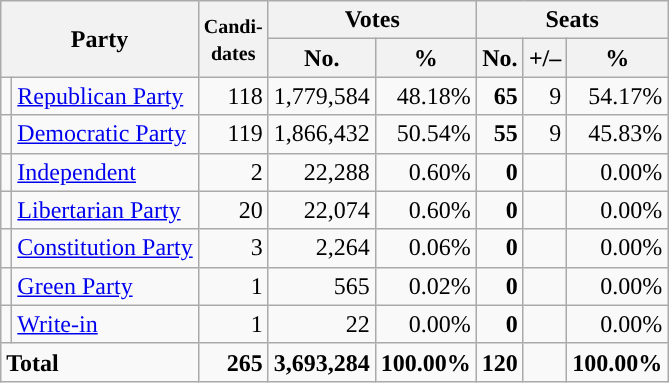<table class="wikitable" style="font-size:100%; text-align:right;">
<tr>
<th colspan=2 rowspan=2>Party</th>
<th rowspan=2><small>Candi-<br>dates</small></th>
<th colspan=2>Votes</th>
<th colspan=3>Seats</th>
</tr>
<tr>
<th>No.</th>
<th>%</th>
<th>No.</th>
<th>+/–</th>
<th>%</th>
</tr>
<tr>
<td style="background:"></td>
<td align=left><a href='#'>Republican Party</a></td>
<td>118</td>
<td>1,779,584</td>
<td>48.18%</td>
<td><strong>65</strong></td>
<td>9</td>
<td>54.17%</td>
</tr>
<tr>
<td style="background:"></td>
<td align=left><a href='#'>Democratic Party</a></td>
<td>119</td>
<td>1,866,432</td>
<td>50.54%</td>
<td><strong>55</strong></td>
<td>9</td>
<td>45.83%</td>
</tr>
<tr>
<td style="background:"></td>
<td align=left><a href='#'>Independent</a></td>
<td>2</td>
<td>22,288</td>
<td>0.60%</td>
<td><strong>0</strong></td>
<td></td>
<td>0.00%</td>
</tr>
<tr>
<td style="background:"></td>
<td align=left><a href='#'>Libertarian Party</a></td>
<td>20</td>
<td>22,074</td>
<td>0.60%</td>
<td><strong>0</strong></td>
<td></td>
<td>0.00%</td>
</tr>
<tr>
<td style="background:"></td>
<td align=left><a href='#'>Constitution Party</a></td>
<td>3</td>
<td>2,264</td>
<td>0.06%</td>
<td><strong>0</strong></td>
<td></td>
<td>0.00%</td>
</tr>
<tr>
<td style="background:"></td>
<td align=left><a href='#'>Green Party</a></td>
<td>1</td>
<td>565</td>
<td>0.02%</td>
<td><strong>0</strong></td>
<td></td>
<td>0.00%</td>
</tr>
<tr>
<td style="background:"></td>
<td align=left><a href='#'>Write-in</a></td>
<td>1</td>
<td>22</td>
<td>0.00%</td>
<td><strong>0</strong></td>
<td></td>
<td>0.00%</td>
</tr>
<tr style="font-weight:bold">
<td colspan=2 align=left>Total</td>
<td>265</td>
<td>3,693,284</td>
<td>100.00%</td>
<td>120</td>
<td></td>
<td>100.00%</td>
</tr>
</table>
